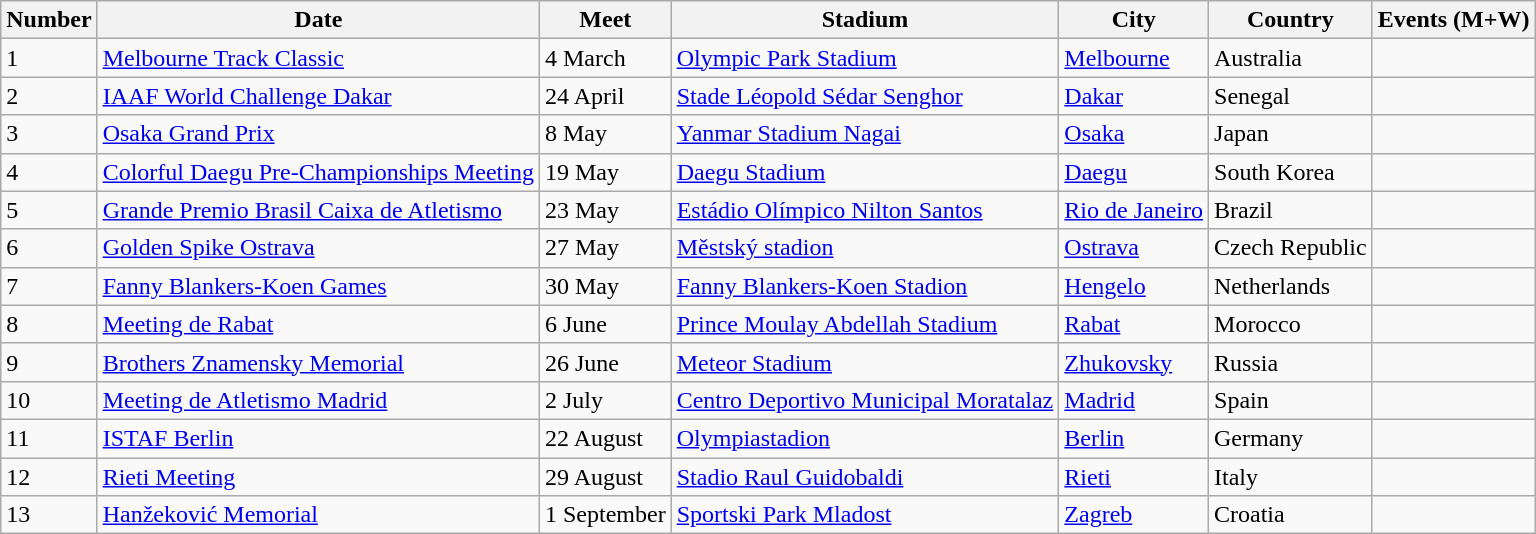<table class="wikitable sortable">
<tr>
<th>Number</th>
<th>Date</th>
<th>Meet</th>
<th>Stadium</th>
<th>City</th>
<th>Country</th>
<th>Events (M+W)</th>
</tr>
<tr>
<td>1</td>
<td><a href='#'>Melbourne Track Classic</a></td>
<td>4 March</td>
<td><a href='#'>Olympic Park Stadium</a></td>
<td><a href='#'>Melbourne</a></td>
<td>Australia</td>
<td></td>
</tr>
<tr>
<td>2</td>
<td><a href='#'>IAAF World Challenge Dakar</a></td>
<td>24 April</td>
<td><a href='#'>Stade Léopold Sédar Senghor</a></td>
<td><a href='#'>Dakar</a></td>
<td>Senegal</td>
</tr>
<tr>
<td>3</td>
<td><a href='#'>Osaka Grand Prix</a></td>
<td>8 May</td>
<td><a href='#'>Yanmar Stadium Nagai</a></td>
<td><a href='#'>Osaka</a></td>
<td>Japan</td>
<td></td>
</tr>
<tr>
<td>4</td>
<td><a href='#'>Colorful Daegu Pre-Championships Meeting</a></td>
<td>19 May</td>
<td><a href='#'>Daegu Stadium</a></td>
<td><a href='#'>Daegu</a></td>
<td>South Korea</td>
<td></td>
</tr>
<tr>
<td>5</td>
<td><a href='#'>Grande Premio Brasil Caixa de Atletismo</a></td>
<td>23 May</td>
<td><a href='#'>Estádio Olímpico Nilton Santos</a></td>
<td><a href='#'>Rio de Janeiro</a></td>
<td>Brazil</td>
<td></td>
</tr>
<tr>
<td>6</td>
<td><a href='#'>Golden Spike Ostrava</a></td>
<td>27 May</td>
<td><a href='#'>Městský stadion</a></td>
<td><a href='#'>Ostrava</a></td>
<td>Czech Republic</td>
<td></td>
</tr>
<tr>
<td>7</td>
<td><a href='#'>Fanny Blankers-Koen Games</a></td>
<td>30 May</td>
<td><a href='#'>Fanny Blankers-Koen Stadion</a></td>
<td><a href='#'>Hengelo</a></td>
<td>Netherlands</td>
<td></td>
</tr>
<tr>
<td>8</td>
<td><a href='#'>Meeting de Rabat</a></td>
<td>6 June</td>
<td><a href='#'>Prince Moulay Abdellah Stadium</a></td>
<td><a href='#'>Rabat</a></td>
<td>Morocco</td>
<td></td>
</tr>
<tr>
<td>9</td>
<td><a href='#'>Brothers Znamensky Memorial</a></td>
<td>26 June</td>
<td><a href='#'>Meteor Stadium</a></td>
<td><a href='#'>Zhukovsky</a></td>
<td>Russia</td>
<td></td>
</tr>
<tr>
<td>10</td>
<td><a href='#'>Meeting de Atletismo Madrid</a></td>
<td>2 July</td>
<td><a href='#'>Centro Deportivo Municipal Moratalaz</a></td>
<td><a href='#'>Madrid</a></td>
<td>Spain</td>
<td></td>
</tr>
<tr>
<td>11</td>
<td><a href='#'>ISTAF Berlin</a></td>
<td>22 August</td>
<td><a href='#'>Olympiastadion</a></td>
<td><a href='#'>Berlin</a></td>
<td>Germany</td>
<td></td>
</tr>
<tr>
<td>12</td>
<td><a href='#'>Rieti Meeting</a></td>
<td>29 August</td>
<td><a href='#'>Stadio Raul Guidobaldi</a></td>
<td><a href='#'>Rieti</a></td>
<td>Italy</td>
<td></td>
</tr>
<tr>
<td>13</td>
<td><a href='#'>Hanžeković Memorial</a></td>
<td>1 September</td>
<td><a href='#'>Sportski Park Mladost</a></td>
<td><a href='#'>Zagreb</a></td>
<td>Croatia</td>
<td></td>
</tr>
</table>
